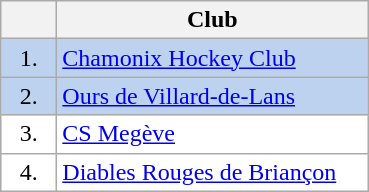<table class="wikitable">
<tr>
<th width="30"></th>
<th width="200">Club</th>
</tr>
<tr bgcolor="#BCD2EE" align="center">
<td>1.</td>
<td align="left"><a href='#'>Chamonix Hockey Club</a></td>
</tr>
<tr bgcolor="#BCD2EE" align="center">
<td>2.</td>
<td align="left"><a href='#'>Ours de Villard-de-Lans</a></td>
</tr>
<tr bgcolor="#FFFFFF" align="center">
<td>3.</td>
<td align="left"><a href='#'>CS Megève</a></td>
</tr>
<tr bgcolor="#FFFFFF" align="center">
<td>4.</td>
<td align="left"><a href='#'>Diables Rouges de Briançon</a></td>
</tr>
</table>
